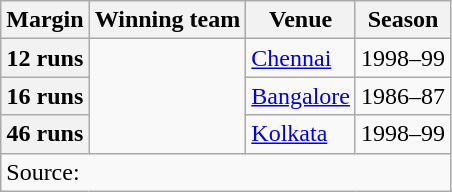<table class="wikitable">
<tr>
<th align="center"><strong>Margin</strong></th>
<th align="center"><strong>Winning team</strong></th>
<th align="center"><strong>Venue</strong></th>
<th align="center"><strong>Season</strong></th>
</tr>
<tr>
<th>12 runs</th>
<td rowspan=3></td>
<td><a href='#'>Chennai</a></td>
<td>1998–99</td>
</tr>
<tr>
<th>16 runs</th>
<td><a href='#'>Bangalore</a></td>
<td>1986–87</td>
</tr>
<tr>
<th>46 runs</th>
<td><a href='#'>Kolkata</a></td>
<td>1998–99</td>
</tr>
<tr>
<td colspan="4">Source:</td>
</tr>
</table>
